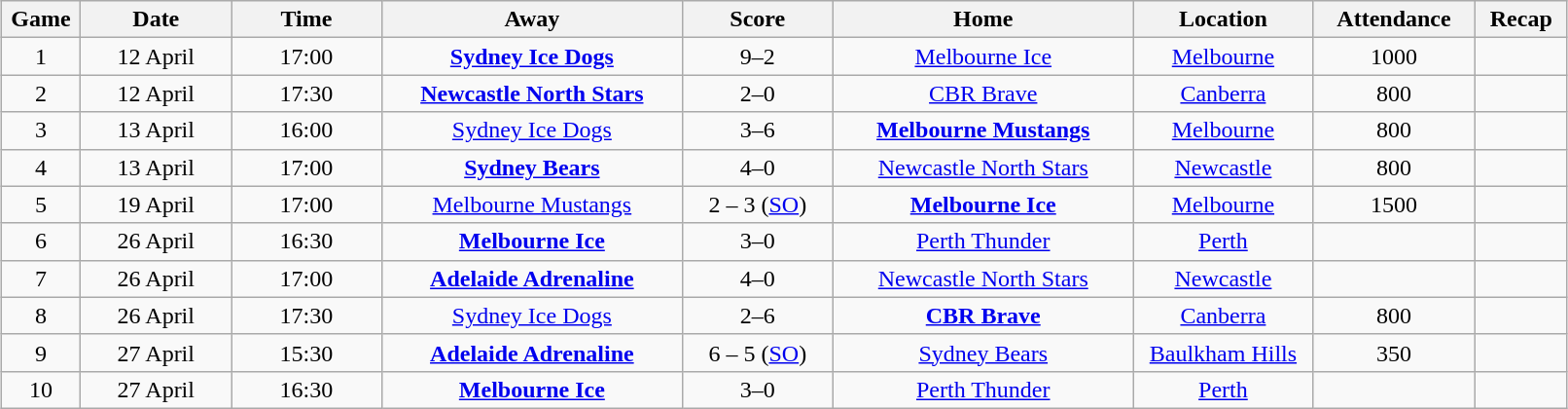<table class="wikitable" width="85%" style="margin: 1em auto 1em auto">
<tr>
<th width="1%">Game</th>
<th width="6%">Date</th>
<th width="6%">Time</th>
<th width="12%">Away</th>
<th width="6%">Score</th>
<th width="12%">Home</th>
<th width="7%">Location</th>
<th width="4%">Attendance</th>
<th width="2%">Recap</th>
</tr>
<tr align="center">
<td>1</td>
<td>12 April</td>
<td>17:00</td>
<td><strong><a href='#'>Sydney Ice Dogs</a></strong></td>
<td>9–2</td>
<td><a href='#'>Melbourne Ice</a></td>
<td><a href='#'>Melbourne</a></td>
<td>1000</td>
<td></td>
</tr>
<tr align="center">
<td>2</td>
<td>12 April</td>
<td>17:30</td>
<td><strong><a href='#'>Newcastle North Stars</a></strong></td>
<td>2–0</td>
<td><a href='#'>CBR Brave</a></td>
<td><a href='#'>Canberra</a></td>
<td>800</td>
<td></td>
</tr>
<tr align="center">
<td>3</td>
<td>13 April</td>
<td>16:00</td>
<td><a href='#'>Sydney Ice Dogs</a></td>
<td>3–6</td>
<td><strong><a href='#'>Melbourne Mustangs</a></strong></td>
<td><a href='#'>Melbourne</a></td>
<td>800</td>
<td></td>
</tr>
<tr align="center">
<td>4</td>
<td>13 April</td>
<td>17:00</td>
<td><strong><a href='#'>Sydney Bears</a></strong></td>
<td>4–0</td>
<td><a href='#'>Newcastle North Stars</a></td>
<td><a href='#'>Newcastle</a></td>
<td>800</td>
<td></td>
</tr>
<tr align="center">
<td>5</td>
<td>19 April</td>
<td>17:00</td>
<td><a href='#'>Melbourne Mustangs</a></td>
<td>2 – 3 (<a href='#'>SO</a>)</td>
<td><strong><a href='#'>Melbourne Ice</a></strong></td>
<td><a href='#'>Melbourne</a></td>
<td>1500</td>
<td></td>
</tr>
<tr align="center">
<td>6</td>
<td>26 April</td>
<td>16:30</td>
<td><strong><a href='#'>Melbourne Ice</a></strong></td>
<td>3–0</td>
<td><a href='#'>Perth Thunder</a></td>
<td><a href='#'>Perth</a></td>
<td></td>
<td></td>
</tr>
<tr align="center">
<td>7</td>
<td>26 April</td>
<td>17:00</td>
<td><strong><a href='#'>Adelaide Adrenaline</a></strong></td>
<td>4–0</td>
<td><a href='#'>Newcastle North Stars</a></td>
<td><a href='#'>Newcastle</a></td>
<td></td>
<td></td>
</tr>
<tr align="center">
<td>8</td>
<td>26 April</td>
<td>17:30</td>
<td><a href='#'>Sydney Ice Dogs</a></td>
<td>2–6</td>
<td><strong><a href='#'>CBR Brave</a></strong></td>
<td><a href='#'>Canberra</a></td>
<td>800</td>
<td></td>
</tr>
<tr align="center">
<td>9</td>
<td>27 April</td>
<td>15:30</td>
<td><strong><a href='#'>Adelaide Adrenaline</a></strong></td>
<td>6 – 5 (<a href='#'>SO</a>)</td>
<td><a href='#'>Sydney Bears</a></td>
<td><a href='#'>Baulkham Hills</a></td>
<td>350</td>
<td></td>
</tr>
<tr align="center">
<td>10</td>
<td>27 April</td>
<td>16:30</td>
<td><strong><a href='#'>Melbourne Ice</a></strong></td>
<td>3–0</td>
<td><a href='#'>Perth Thunder</a></td>
<td><a href='#'>Perth</a></td>
<td></td>
<td></td>
</tr>
</table>
